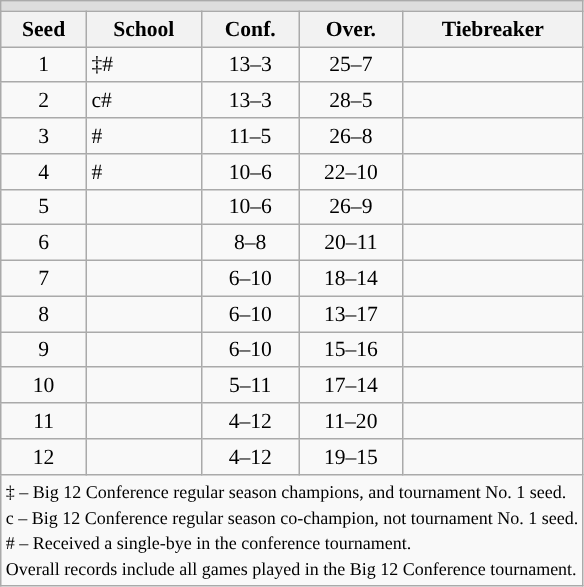<table class="wikitable" style="white-space:nowrap; font-size:90%;text-align:center">
<tr>
<td colspan="10" style="text-align:center; background:#DDDDDD; font:#000000"><strong></strong></td>
</tr>
<tr bgcolor="#efefef">
<th>Seed</th>
<th>School</th>
<th>Conf.</th>
<th>Over.</th>
<th>Tiebreaker</th>
</tr>
<tr>
<td>1</td>
<td align=left> ‡#</td>
<td>13–3</td>
<td>25–7</td>
<td></td>
</tr>
<tr>
<td>2</td>
<td align=left> c#</td>
<td>13–3</td>
<td>28–5</td>
<td></td>
</tr>
<tr>
<td>3</td>
<td align=left> #</td>
<td>11–5</td>
<td>26–8</td>
<td></td>
</tr>
<tr>
<td>4</td>
<td align=left> #</td>
<td>10–6</td>
<td>22–10</td>
<td></td>
</tr>
<tr>
<td>5</td>
<td align=left></td>
<td>10–6</td>
<td>26–9</td>
<td></td>
</tr>
<tr>
<td>6</td>
<td align=left></td>
<td>8–8</td>
<td>20–11</td>
<td></td>
</tr>
<tr>
<td>7</td>
<td align=left></td>
<td>6–10</td>
<td>18–14</td>
<td></td>
</tr>
<tr>
<td>8</td>
<td align=left></td>
<td>6–10</td>
<td>13–17</td>
<td></td>
</tr>
<tr>
<td>9</td>
<td align=left></td>
<td>6–10</td>
<td>15–16</td>
<td></td>
</tr>
<tr>
<td>10</td>
<td align=left></td>
<td>5–11</td>
<td>17–14</td>
<td></td>
</tr>
<tr>
<td>11</td>
<td align=left></td>
<td>4–12</td>
<td>11–20</td>
<td></td>
</tr>
<tr>
<td>12</td>
<td align=left></td>
<td>4–12</td>
<td>19–15</td>
<td></td>
</tr>
<tr>
<td colspan="10" style="text-align:left;"><small>‡ – Big 12 Conference regular season champions, and tournament No. 1 seed.<br>c – Big 12 Conference regular season co-champion, not tournament No. 1 seed.<br># – Received a single-bye in the conference tournament.<br>Overall records include all games played in the Big 12 Conference tournament.</small></td>
</tr>
</table>
